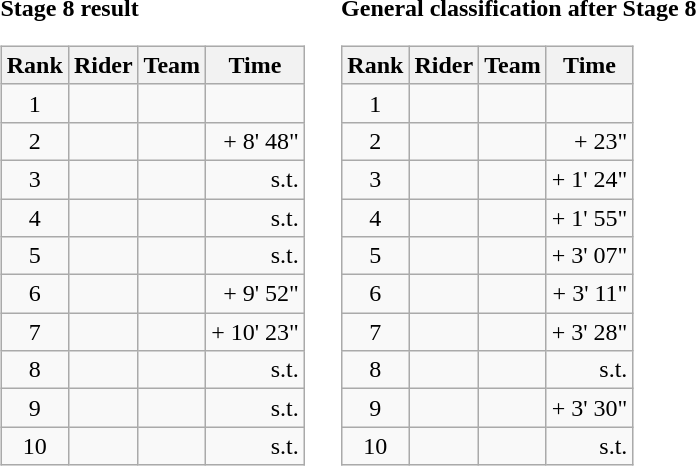<table>
<tr>
<td><strong>Stage 8 result</strong><br><table class="wikitable">
<tr>
<th scope="col">Rank</th>
<th scope="col">Rider</th>
<th scope="col">Team</th>
<th scope="col">Time</th>
</tr>
<tr>
<td style="text-align:center;">1</td>
<td></td>
<td></td>
<td style="text-align:right;"></td>
</tr>
<tr>
<td style="text-align:center;">2</td>
<td></td>
<td></td>
<td style="text-align:right;">+ 8' 48"</td>
</tr>
<tr>
<td style="text-align:center;">3</td>
<td></td>
<td></td>
<td style="text-align:right;">s.t.</td>
</tr>
<tr>
<td style="text-align:center;">4</td>
<td></td>
<td></td>
<td style="text-align:right;">s.t.</td>
</tr>
<tr>
<td style="text-align:center;">5</td>
<td></td>
<td></td>
<td style="text-align:right;">s.t.</td>
</tr>
<tr>
<td style="text-align:center;">6</td>
<td></td>
<td></td>
<td style="text-align:right;">+ 9' 52"</td>
</tr>
<tr>
<td style="text-align:center;">7</td>
<td></td>
<td></td>
<td style="text-align:right;">+ 10' 23"</td>
</tr>
<tr>
<td style="text-align:center;">8</td>
<td></td>
<td></td>
<td style="text-align:right;">s.t.</td>
</tr>
<tr>
<td style="text-align:center;">9</td>
<td></td>
<td></td>
<td style="text-align:right;">s.t.</td>
</tr>
<tr>
<td style="text-align:center;">10</td>
<td></td>
<td></td>
<td style="text-align:right;">s.t.</td>
</tr>
</table>
</td>
<td></td>
<td><strong>General classification after Stage 8</strong><br><table class="wikitable">
<tr>
<th scope="col">Rank</th>
<th scope="col">Rider</th>
<th scope="col">Team</th>
<th scope="col">Time</th>
</tr>
<tr>
<td style="text-align:center;">1</td>
<td></td>
<td></td>
<td style="text-align:right;"></td>
</tr>
<tr>
<td style="text-align:center;">2</td>
<td></td>
<td></td>
<td style="text-align:right;">+ 23"</td>
</tr>
<tr>
<td style="text-align:center;">3</td>
<td></td>
<td></td>
<td style="text-align:right;">+ 1' 24"</td>
</tr>
<tr>
<td style="text-align:center;">4</td>
<td></td>
<td></td>
<td style="text-align:right;">+ 1' 55"</td>
</tr>
<tr>
<td style="text-align:center;">5</td>
<td></td>
<td></td>
<td style="text-align:right;">+ 3' 07"</td>
</tr>
<tr>
<td style="text-align:center;">6</td>
<td></td>
<td></td>
<td style="text-align:right;">+ 3' 11"</td>
</tr>
<tr>
<td style="text-align:center;">7</td>
<td></td>
<td></td>
<td style="text-align:right;">+ 3' 28"</td>
</tr>
<tr>
<td style="text-align:center;">8</td>
<td></td>
<td></td>
<td style="text-align:right;">s.t.</td>
</tr>
<tr>
<td style="text-align:center;">9</td>
<td></td>
<td></td>
<td style="text-align:right;">+ 3' 30"</td>
</tr>
<tr>
<td style="text-align:center;">10</td>
<td></td>
<td></td>
<td style="text-align:right;">s.t.</td>
</tr>
</table>
</td>
</tr>
</table>
